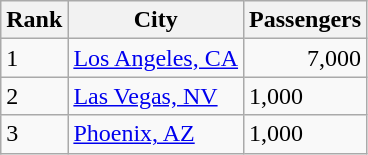<table class="wikitable">
<tr>
<th>Rank</th>
<th>City</th>
<th>Passengers</th>
</tr>
<tr>
<td>1</td>
<td><a href='#'>Los Angeles, CA</a></td>
<td align="right">7,000</td>
</tr>
<tr>
<td>2</td>
<td><a href='#'>Las Vegas, NV</a></td>
<td>1,000</td>
</tr>
<tr>
<td>3</td>
<td><a href='#'>Phoenix, AZ</a></td>
<td>1,000</td>
</tr>
</table>
